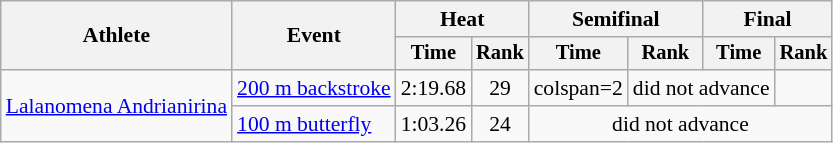<table class=wikitable style="font-size:90%">
<tr>
<th rowspan=2>Athlete</th>
<th rowspan=2>Event</th>
<th colspan="2">Heat</th>
<th colspan="2">Semifinal</th>
<th colspan="2">Final</th>
</tr>
<tr style="font-size:95%">
<th>Time</th>
<th>Rank</th>
<th>Time</th>
<th>Rank</th>
<th>Time</th>
<th>Rank</th>
</tr>
<tr align=center>
<td align=left rowspan=2><a href='#'>Lalanomena Andrianirina</a></td>
<td align=left><a href='#'>200 m backstroke</a></td>
<td>2:19.68</td>
<td>29</td>
<td>colspan=2 </td>
<td colspan=2>did not advance</td>
</tr>
<tr align=center>
<td align=left><a href='#'>100 m butterfly</a></td>
<td>1:03.26</td>
<td>24</td>
<td colspan=4>did not advance</td>
</tr>
</table>
